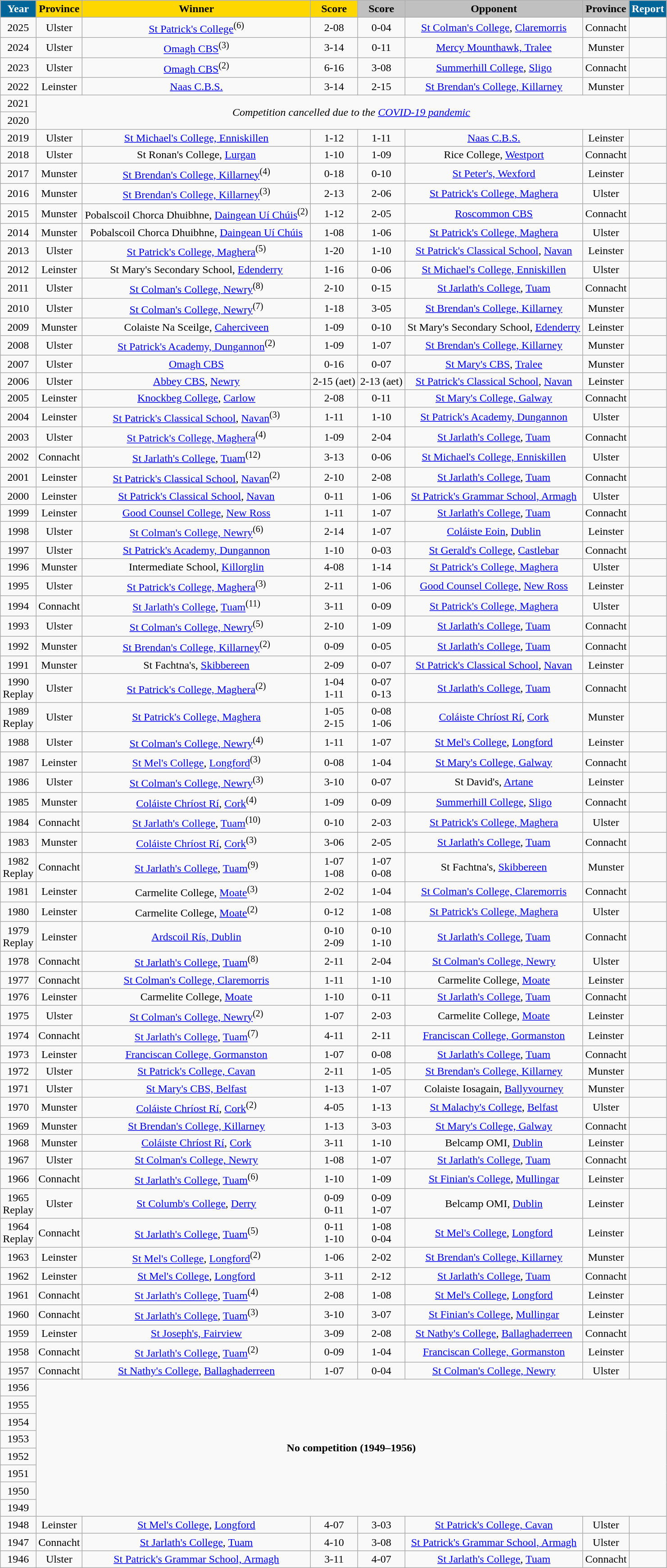<table class="wikitable sortable">
<tr>
<th style="background:#069; color:white;">Year</th>
<th style="background:gold;">Province</th>
<th style="background:gold;">Winner</th>
<th style="background:gold;">Score</th>
<th style="background:silver;">Score</th>
<th style="background:silver;">Opponent</th>
<th style="background:silver;">Province</th>
<th style="background:#069; color:white;">Report</th>
</tr>
<tr>
<td align=center>2025</td>
<td align=center>Ulster</td>
<td align=center><a href='#'>St Patrick's College</a><sup>(6)</sup></td>
<td align=center>2-08</td>
<td align=center>0-04</td>
<td align=center><a href='#'>St Colman's College</a>, <a href='#'>Claremorris</a></td>
<td align=center>Connacht</td>
<td></td>
</tr>
<tr>
<td align=center>2024</td>
<td align=center>Ulster</td>
<td align=center><a href='#'>Omagh CBS</a><sup>(3)</sup></td>
<td align=center>3-14</td>
<td align=center>0-11</td>
<td align=center><a href='#'>Mercy Mounthawk, Tralee</a></td>
<td align=center>Munster</td>
<td></td>
</tr>
<tr>
<td align=center>2023</td>
<td align=center>Ulster</td>
<td align=center><a href='#'>Omagh CBS</a><sup>(2)</sup></td>
<td align=center>6-16</td>
<td align=center>3-08</td>
<td align=center><a href='#'>Summerhill College</a>, <a href='#'>Sligo</a></td>
<td align=center>Connacht</td>
<td></td>
</tr>
<tr>
<td align=center>2022</td>
<td align=center>Leinster</td>
<td align=center><a href='#'>Naas C.B.S.</a></td>
<td align=center>3-14</td>
<td align=center>2-15</td>
<td align=center><a href='#'>St Brendan's College, Killarney</a></td>
<td align=center>Munster</td>
<td></td>
</tr>
<tr>
<td align=center>2021</td>
<td colspan="7" rowspan="2" align="center"><em>Competition cancelled due to the <a href='#'>COVID-19 pandemic</a></em></td>
</tr>
<tr>
<td align=center>2020</td>
</tr>
<tr>
<td align=center>2019</td>
<td align=center>Ulster</td>
<td align=center><a href='#'>St Michael's College, Enniskillen</a></td>
<td align=center>1-12</td>
<td align=center>1-11</td>
<td align=center><a href='#'>Naas C.B.S.</a></td>
<td align=center>Leinster</td>
<td></td>
</tr>
<tr>
<td align=center>2018</td>
<td align=center>Ulster</td>
<td align=center>St Ronan's College, <a href='#'>Lurgan</a></td>
<td align=center>1-10</td>
<td align=center>1-09</td>
<td align=center>Rice College, <a href='#'>Westport</a></td>
<td align=center>Connacht</td>
<td></td>
</tr>
<tr>
<td align=center>2017</td>
<td align=center>Munster</td>
<td align=center><a href='#'>St Brendan's College, Killarney</a><sup>(4)</sup></td>
<td align=center>0-18</td>
<td align=center>0-10</td>
<td align=center><a href='#'>St Peter's, Wexford</a></td>
<td align=center>Leinster</td>
<td></td>
</tr>
<tr>
<td align=center>2016</td>
<td align=center>Munster</td>
<td align=center><a href='#'>St Brendan's College, Killarney</a><sup>(3)</sup></td>
<td align=center>2-13</td>
<td align=center>2-06</td>
<td align=center><a href='#'>St Patrick's College, Maghera</a></td>
<td align=center>Ulster</td>
<td></td>
</tr>
<tr>
<td align=center>2015</td>
<td align=center>Munster</td>
<td align=center>Pobalscoil Chorca Dhuibhne, <a href='#'>Daingean Uí Chúis</a><sup>(2)</sup></td>
<td align=center>1-12</td>
<td align=center>2-05</td>
<td align=center><a href='#'>Roscommon CBS</a></td>
<td align=center>Connacht</td>
<td></td>
</tr>
<tr>
<td align=center>2014</td>
<td align=center>Munster</td>
<td align=center>Pobalscoil Chorca Dhuibhne, <a href='#'>Daingean Uí Chúis</a></td>
<td align=center>1-08</td>
<td align=center>1-06</td>
<td align=center><a href='#'>St Patrick's College, Maghera</a></td>
<td align=center>Ulster</td>
<td></td>
</tr>
<tr>
<td align=center>2013</td>
<td align=center>Ulster</td>
<td align=center><a href='#'>St Patrick's College, Maghera</a><sup>(5)</sup></td>
<td align=center>1-20</td>
<td align=center>1-10</td>
<td align=center><a href='#'>St Patrick's Classical School</a>, <a href='#'>Navan</a></td>
<td align=center>Leinster</td>
<td></td>
</tr>
<tr>
<td align=center>2012</td>
<td align=center>Leinster</td>
<td align=center>St Mary's Secondary School, <a href='#'>Edenderry</a></td>
<td align=center>1-16</td>
<td align=center>0-06</td>
<td align=center><a href='#'>St Michael's College, Enniskillen</a></td>
<td align=center>Ulster</td>
<td></td>
</tr>
<tr>
<td align=center>2011</td>
<td align=center>Ulster</td>
<td align=center><a href='#'>St Colman's College, Newry</a><sup>(8)</sup></td>
<td align=center>2-10</td>
<td align=center>0-15</td>
<td align=center><a href='#'>St Jarlath's College</a>, <a href='#'>Tuam</a></td>
<td align=center>Connacht</td>
<td></td>
</tr>
<tr>
<td align=center>2010</td>
<td align=center>Ulster</td>
<td align=center><a href='#'>St Colman's College, Newry</a><sup>(7)</sup></td>
<td align=center>1-18</td>
<td align=center>3-05</td>
<td align=center><a href='#'>St Brendan's College, Killarney</a></td>
<td align=center>Munster</td>
<td></td>
</tr>
<tr>
<td align=center>2009</td>
<td align=center>Munster</td>
<td align=center>Colaiste Na Sceilge, <a href='#'>Caherciveen</a></td>
<td align=center>1-09</td>
<td align=center>0-10</td>
<td align=center>St Mary's Secondary School, <a href='#'>Edenderry</a></td>
<td align=center>Leinster</td>
<td></td>
</tr>
<tr>
<td align=center>2008</td>
<td align=center>Ulster</td>
<td align=center><a href='#'>St Patrick's Academy, Dungannon</a><sup>(2)</sup></td>
<td align=center>1-09</td>
<td align=center>1-07</td>
<td align=center><a href='#'>St Brendan's College, Killarney</a></td>
<td align=center>Munster</td>
<td></td>
</tr>
<tr>
<td align=center>2007</td>
<td align=center>Ulster</td>
<td align=center><a href='#'>Omagh CBS</a></td>
<td align=center>0-16</td>
<td align=center>0-07</td>
<td align=center><a href='#'>St Mary's CBS</a>, <a href='#'>Tralee</a></td>
<td align=center>Munster</td>
<td></td>
</tr>
<tr>
<td align=center>2006</td>
<td align=center>Ulster</td>
<td align=center><a href='#'>Abbey CBS</a>, <a href='#'>Newry</a></td>
<td align=center>2-15 (aet)</td>
<td align=center>2-13 (aet)</td>
<td align=center><a href='#'>St Patrick's Classical School</a>, <a href='#'>Navan</a></td>
<td align=center>Leinster</td>
<td></td>
</tr>
<tr>
<td align=center>2005</td>
<td align=center>Leinster</td>
<td align=center><a href='#'>Knockbeg College</a>, <a href='#'>Carlow</a></td>
<td align=center>2-08</td>
<td align=center>0-11</td>
<td align=center><a href='#'>St Mary's College, Galway</a></td>
<td align=center>Connacht</td>
<td></td>
</tr>
<tr>
<td align=center>2004</td>
<td align=center>Leinster</td>
<td align=center><a href='#'>St Patrick's Classical School</a>, <a href='#'>Navan</a><sup>(3)</sup></td>
<td align=center>1-11</td>
<td align=center>1-10</td>
<td align=center><a href='#'>St Patrick's Academy, Dungannon</a></td>
<td align=center>Ulster</td>
<td></td>
</tr>
<tr>
<td align=center>2003</td>
<td align=center>Ulster</td>
<td align=center><a href='#'>St Patrick's College, Maghera</a><sup>(4)</sup></td>
<td align=center>1-09</td>
<td align=center>2-04</td>
<td align=center><a href='#'>St Jarlath's College</a>, <a href='#'>Tuam</a></td>
<td align=center>Connacht</td>
<td></td>
</tr>
<tr>
<td align=center>2002</td>
<td align=center>Connacht</td>
<td align=center><a href='#'>St Jarlath's College</a>, <a href='#'>Tuam</a><sup>(12)</sup></td>
<td align=center>3-13</td>
<td align=center>0-06</td>
<td align=center><a href='#'>St Michael's College, Enniskillen</a></td>
<td align=center>Ulster</td>
<td></td>
</tr>
<tr>
<td align=center>2001</td>
<td align=center>Leinster</td>
<td align=center><a href='#'>St Patrick's Classical School</a>, <a href='#'>Navan</a><sup>(2)</sup></td>
<td align=center>2-10</td>
<td align=center>2-08</td>
<td align=center><a href='#'>St Jarlath's College</a>, <a href='#'>Tuam</a></td>
<td align=center>Connacht</td>
<td></td>
</tr>
<tr>
<td align=center>2000</td>
<td align=center>Leinster</td>
<td align=center><a href='#'>St Patrick's Classical School</a>, <a href='#'>Navan</a></td>
<td align=center>0-11</td>
<td align=center>1-06</td>
<td align=center><a href='#'>St Patrick's Grammar School, Armagh</a></td>
<td align=center>Ulster</td>
<td></td>
</tr>
<tr>
<td align=center>1999</td>
<td align=center>Leinster</td>
<td align=center><a href='#'>Good Counsel College</a>, <a href='#'>New Ross</a></td>
<td align=center>1-11</td>
<td align=center>1-07</td>
<td align=center><a href='#'>St Jarlath's College</a>, <a href='#'>Tuam</a></td>
<td align=center>Connacht</td>
<td></td>
</tr>
<tr>
<td align=center>1998</td>
<td align=center>Ulster</td>
<td align=center><a href='#'>St Colman's College, Newry</a><sup>(6)</sup></td>
<td align=center>2-14</td>
<td align=center>1-07</td>
<td align=center><a href='#'>Coláiste Eoin</a>, <a href='#'>Dublin</a></td>
<td align=center>Leinster</td>
<td></td>
</tr>
<tr>
<td align=center>1997</td>
<td align=center>Ulster</td>
<td align=center><a href='#'>St Patrick's Academy, Dungannon</a></td>
<td align=center>1-10</td>
<td align=center>0-03</td>
<td align=center><a href='#'>St Gerald's College</a>, <a href='#'>Castlebar</a></td>
<td align=center>Connacht</td>
<td></td>
</tr>
<tr>
<td align=center>1996</td>
<td align=center>Munster</td>
<td align=center>Intermediate School, <a href='#'>Killorglin</a></td>
<td align=center>4-08</td>
<td align=center>1-14</td>
<td align=center><a href='#'>St Patrick's College, Maghera</a></td>
<td align=center>Ulster</td>
<td></td>
</tr>
<tr>
<td align=center>1995</td>
<td align=center>Ulster</td>
<td align=center><a href='#'>St Patrick's College, Maghera</a><sup>(3)</sup></td>
<td align=center>2-11</td>
<td align=center>1-06</td>
<td align=center><a href='#'>Good Counsel College</a>, <a href='#'>New Ross</a></td>
<td align=center>Leinster</td>
<td></td>
</tr>
<tr>
<td align=center>1994</td>
<td align=center>Connacht</td>
<td align=center><a href='#'>St Jarlath's College</a>, <a href='#'>Tuam</a><sup>(11)</sup></td>
<td align=center>3-11</td>
<td align=center>0-09</td>
<td align=center><a href='#'>St Patrick's College, Maghera</a></td>
<td align=center>Ulster</td>
<td></td>
</tr>
<tr>
<td align=center>1993</td>
<td align=center>Ulster</td>
<td align=center><a href='#'>St Colman's College, Newry</a><sup>(5)</sup></td>
<td align=center>2-10</td>
<td align=center>1-09</td>
<td align=center><a href='#'>St Jarlath's College</a>, <a href='#'>Tuam</a></td>
<td align=center>Connacht</td>
<td></td>
</tr>
<tr>
<td align=center>1992</td>
<td align=center>Munster</td>
<td align=center><a href='#'>St Brendan's College, Killarney</a><sup>(2)</sup></td>
<td align=center>0-09</td>
<td align=center>0-05</td>
<td align=center><a href='#'>St Jarlath's College</a>, <a href='#'>Tuam</a></td>
<td align=center>Connacht</td>
<td></td>
</tr>
<tr>
<td align=center>1991</td>
<td align=center>Munster</td>
<td align=center>St Fachtna's, <a href='#'>Skibbereen</a></td>
<td align=center>2-09</td>
<td align=center>0-07</td>
<td align=center><a href='#'>St Patrick's Classical School</a>, <a href='#'>Navan</a></td>
<td align=center>Leinster</td>
<td></td>
</tr>
<tr>
<td align=center>1990<br>Replay</td>
<td align=center>Ulster</td>
<td align=center><a href='#'>St Patrick's College, Maghera</a><sup>(2)</sup></td>
<td align=center>1-04<br>1-11</td>
<td align=center>0-07<br>0-13</td>
<td align=center><a href='#'>St Jarlath's College</a>, <a href='#'>Tuam</a></td>
<td align=center>Connacht</td>
<td></td>
</tr>
<tr>
<td align=center>1989<br>Replay</td>
<td align=center>Ulster</td>
<td align=center><a href='#'>St Patrick's College, Maghera</a></td>
<td align=center>1-05<br>2-15</td>
<td align=center>0-08<br>1-06</td>
<td align=center><a href='#'>Coláiste Chríost Rí</a>, <a href='#'>Cork</a></td>
<td align=center>Munster</td>
<td></td>
</tr>
<tr>
<td align=center>1988</td>
<td align=center>Ulster</td>
<td align=center><a href='#'>St Colman's College, Newry</a><sup>(4)</sup></td>
<td align=center>1-11</td>
<td align=center>1-07</td>
<td align=center><a href='#'>St Mel's College</a>, <a href='#'>Longford</a></td>
<td align=center>Leinster</td>
<td></td>
</tr>
<tr>
<td align=center>1987</td>
<td align=center>Leinster</td>
<td align=center><a href='#'>St Mel's College</a>, <a href='#'>Longford</a><sup>(3)</sup></td>
<td align=center>0-08</td>
<td align=center>1-04</td>
<td align=center><a href='#'>St Mary's College, Galway</a></td>
<td align=center>Connacht</td>
<td></td>
</tr>
<tr>
<td align=center>1986</td>
<td align=center>Ulster</td>
<td align=center><a href='#'>St Colman's College, Newry</a><sup>(3)</sup></td>
<td align=center>3-10</td>
<td align=center>0-07</td>
<td align=center>St David's, <a href='#'>Artane</a></td>
<td align=center>Leinster</td>
<td></td>
</tr>
<tr>
<td align=center>1985</td>
<td align=center>Munster</td>
<td align=center><a href='#'>Coláiste Chríost Rí</a>, <a href='#'>Cork</a><sup>(4)</sup></td>
<td align=center>1-09</td>
<td align=center>0-09</td>
<td align=center><a href='#'>Summerhill College</a>, <a href='#'>Sligo</a></td>
<td align=center>Connacht</td>
<td></td>
</tr>
<tr>
<td align=center>1984</td>
<td align=center>Connacht</td>
<td align=center><a href='#'>St Jarlath's College</a>, <a href='#'>Tuam</a><sup>(10)</sup></td>
<td align=center>0-10</td>
<td align=center>2-03</td>
<td align=center><a href='#'>St Patrick's College, Maghera</a></td>
<td align=center>Ulster</td>
<td></td>
</tr>
<tr>
<td align=center>1983</td>
<td align=center>Munster</td>
<td align=center><a href='#'>Coláiste Chríost Rí</a>, <a href='#'>Cork</a><sup>(3)</sup></td>
<td align=center>3-06</td>
<td align=center>2-05</td>
<td align=center><a href='#'>St Jarlath's College</a>, <a href='#'>Tuam</a></td>
<td align=center>Connacht</td>
<td></td>
</tr>
<tr>
<td align=center>1982<br>Replay</td>
<td align=center>Connacht</td>
<td align=center><a href='#'>St Jarlath's College</a>, <a href='#'>Tuam</a><sup>(9)</sup></td>
<td align=center>1-07<br>1-08</td>
<td align=center>1-07<br>0-08</td>
<td align=center>St Fachtna's, <a href='#'>Skibbereen</a></td>
<td align=center>Munster</td>
<td></td>
</tr>
<tr>
<td align=center>1981</td>
<td align=center>Leinster</td>
<td align=center>Carmelite College, <a href='#'>Moate</a><sup>(3)</sup></td>
<td align=center>2-02</td>
<td align=center>1-04</td>
<td align=center><a href='#'>St Colman's College, Claremorris</a></td>
<td align=center>Connacht</td>
<td></td>
</tr>
<tr>
<td align=center>1980</td>
<td align=center>Leinster</td>
<td align=center>Carmelite College, <a href='#'>Moate</a><sup>(2)</sup></td>
<td align=center>0-12</td>
<td align=center>1-08</td>
<td align=center><a href='#'>St Patrick's College, Maghera</a></td>
<td align=center>Ulster</td>
<td></td>
</tr>
<tr>
<td align=center>1979<br>Replay</td>
<td align=center>Leinster</td>
<td align=center><a href='#'>Ardscoil Rís, Dublin</a></td>
<td align=center>0-10<br>2-09</td>
<td align=center>0-10<br>1-10</td>
<td align=center><a href='#'>St Jarlath's College</a>, <a href='#'>Tuam</a></td>
<td align=center>Connacht</td>
<td></td>
</tr>
<tr>
<td align=center>1978</td>
<td align=center>Connacht</td>
<td align=center><a href='#'>St Jarlath's College</a>, <a href='#'>Tuam</a><sup>(8)</sup></td>
<td align=center>2-11</td>
<td align=center>2-04</td>
<td align=center><a href='#'>St Colman's College, Newry</a></td>
<td align=center>Ulster</td>
<td></td>
</tr>
<tr>
<td align=center>1977</td>
<td align=center>Connacht</td>
<td align=center><a href='#'>St Colman's College, Claremorris</a></td>
<td align=center>1-11</td>
<td align=center>1-10</td>
<td align=center>Carmelite College, <a href='#'>Moate</a></td>
<td align=center>Leinster</td>
<td></td>
</tr>
<tr>
<td align=center>1976</td>
<td align=center>Leinster</td>
<td align=center>Carmelite College, <a href='#'>Moate</a></td>
<td align=center>1-10</td>
<td align=center>0-11</td>
<td align=center><a href='#'>St Jarlath's College</a>, <a href='#'>Tuam</a></td>
<td align=center>Connacht</td>
<td></td>
</tr>
<tr>
<td align=center>1975</td>
<td align=center>Ulster</td>
<td align=center><a href='#'>St Colman's College, Newry</a><sup>(2)</sup></td>
<td align=center>1-07</td>
<td align=center>2-03</td>
<td align=center>Carmelite College, <a href='#'>Moate</a></td>
<td align=center>Leinster</td>
<td></td>
</tr>
<tr>
<td align=center>1974</td>
<td align=center>Connacht</td>
<td align=center><a href='#'>St Jarlath's College</a>, <a href='#'>Tuam</a><sup>(7)</sup></td>
<td align=center>4-11</td>
<td align=center>2-11</td>
<td align=center><a href='#'>Franciscan College, Gormanston</a></td>
<td align=center>Leinster</td>
<td></td>
</tr>
<tr>
<td align=center>1973</td>
<td align=center>Leinster</td>
<td align=center><a href='#'>Franciscan College, Gormanston</a></td>
<td align=center>1-07</td>
<td align=center>0-08</td>
<td align=center><a href='#'>St Jarlath's College</a>, <a href='#'>Tuam</a></td>
<td align=center>Connacht</td>
<td></td>
</tr>
<tr>
<td align=center>1972</td>
<td align=center>Ulster</td>
<td align=center><a href='#'>St Patrick's College, Cavan</a></td>
<td align=center>2-11</td>
<td align=center>1-05</td>
<td align=center><a href='#'>St Brendan's College, Killarney</a></td>
<td align=center>Munster</td>
<td></td>
</tr>
<tr>
<td align=center>1971</td>
<td align=center>Ulster</td>
<td align=center><a href='#'>St Mary's CBS, Belfast</a></td>
<td align=center>1-13</td>
<td align=center>1-07</td>
<td align=center>Colaiste Iosagain, <a href='#'>Ballyvourney</a></td>
<td align=center>Munster</td>
<td></td>
</tr>
<tr>
<td align=center>1970</td>
<td align=center>Munster</td>
<td align=center><a href='#'>Coláiste Chríost Rí</a>, <a href='#'>Cork</a><sup>(2)</sup></td>
<td align=center>4-05</td>
<td align=center>1-13</td>
<td align=center><a href='#'>St Malachy's College</a>, <a href='#'>Belfast</a></td>
<td align=center>Ulster</td>
<td></td>
</tr>
<tr>
<td align=center>1969</td>
<td align=center>Munster</td>
<td align=center><a href='#'>St Brendan's College, Killarney</a></td>
<td align=center>1-13</td>
<td align=center>3-03</td>
<td align=center><a href='#'>St Mary's College, Galway</a></td>
<td align=center>Connacht</td>
<td></td>
</tr>
<tr>
<td align=center>1968</td>
<td align=center>Munster</td>
<td align=center><a href='#'>Coláiste Chríost Rí</a>, <a href='#'>Cork</a></td>
<td align=center>3-11</td>
<td align=center>1-10</td>
<td align=center>Belcamp OMI, <a href='#'>Dublin</a></td>
<td align=center>Leinster</td>
<td></td>
</tr>
<tr>
<td align=center>1967</td>
<td align=center>Ulster</td>
<td align=center><a href='#'>St Colman's College, Newry</a></td>
<td align=center>1-08</td>
<td align=center>1-07</td>
<td align=center><a href='#'>St Jarlath's College</a>, <a href='#'>Tuam</a></td>
<td align=center>Connacht</td>
<td></td>
</tr>
<tr>
<td align=center>1966</td>
<td align=center>Connacht</td>
<td align=center><a href='#'>St Jarlath's College</a>, <a href='#'>Tuam</a><sup>(6)</sup></td>
<td align=center>1-10</td>
<td align=center>1-09</td>
<td align=center><a href='#'>St Finian's College</a>, <a href='#'>Mullingar</a></td>
<td align=center>Leinster</td>
<td></td>
</tr>
<tr>
<td align=center>1965<br>Replay</td>
<td align=center>Ulster</td>
<td align=center><a href='#'>St Columb's College</a>, <a href='#'>Derry</a></td>
<td align=center>0-09<br>0-11</td>
<td align=center>0-09<br>1-07</td>
<td align=center>Belcamp OMI, <a href='#'>Dublin</a></td>
<td align=center>Leinster</td>
<td></td>
</tr>
<tr>
<td align=center>1964<br>Replay</td>
<td align=center>Connacht</td>
<td align=center><a href='#'>St Jarlath's College</a>, <a href='#'>Tuam</a><sup>(5)</sup></td>
<td align=center>0-11<br>1-10</td>
<td align=center>1-08<br>0-04</td>
<td align=center><a href='#'>St Mel's College</a>, <a href='#'>Longford</a></td>
<td align=center>Leinster</td>
<td></td>
</tr>
<tr>
<td align=center>1963</td>
<td align=center>Leinster</td>
<td align=center><a href='#'>St Mel's College</a>, <a href='#'>Longford</a><sup>(2)</sup></td>
<td align=center>1-06</td>
<td align=center>2-02</td>
<td align=center><a href='#'>St Brendan's College, Killarney</a></td>
<td align=center>Munster</td>
<td></td>
</tr>
<tr>
<td align=center>1962</td>
<td align=center>Leinster</td>
<td align=center><a href='#'>St Mel's College</a>, <a href='#'>Longford</a></td>
<td align=center>3-11</td>
<td align=center>2-12</td>
<td align=center><a href='#'>St Jarlath's College</a>, <a href='#'>Tuam</a></td>
<td align=center>Connacht</td>
<td></td>
</tr>
<tr>
<td align=center>1961</td>
<td align=center>Connacht</td>
<td align=center><a href='#'>St Jarlath's College</a>, <a href='#'>Tuam</a><sup>(4)</sup></td>
<td align=center>2-08</td>
<td align=center>1-08</td>
<td align=center><a href='#'>St Mel's College</a>, <a href='#'>Longford</a></td>
<td align=center>Leinster</td>
<td></td>
</tr>
<tr>
<td align=center>1960</td>
<td align=center>Connacht</td>
<td align=center><a href='#'>St Jarlath's College</a>, <a href='#'>Tuam</a><sup>(3)</sup></td>
<td align=center>3-10</td>
<td align=center>3-07</td>
<td align=center><a href='#'>St Finian's College</a>, <a href='#'>Mullingar</a></td>
<td align=center>Leinster</td>
<td></td>
</tr>
<tr>
<td align=center>1959</td>
<td align=center>Leinster</td>
<td align=center><a href='#'>St Joseph's, Fairview</a></td>
<td align=center>3-09</td>
<td align=center>2-08</td>
<td align=center><a href='#'>St Nathy's College</a>, <a href='#'>Ballaghaderreen</a></td>
<td align=center>Connacht</td>
<td></td>
</tr>
<tr>
<td align=center>1958</td>
<td align=center>Connacht</td>
<td align=center><a href='#'>St Jarlath's College</a>, <a href='#'>Tuam</a><sup>(2)</sup></td>
<td align=center>0-09</td>
<td align=center>1-04</td>
<td align=center><a href='#'>Franciscan College, Gormanston</a></td>
<td align=center>Leinster</td>
<td></td>
</tr>
<tr>
<td align=center>1957</td>
<td align=center>Connacht</td>
<td align=center><a href='#'>St Nathy's College</a>, <a href='#'>Ballaghaderreen</a></td>
<td align=center>1-07</td>
<td align=center>0-04</td>
<td align=center><a href='#'>St Colman's College, Newry</a></td>
<td align=center>Ulster</td>
<td></td>
</tr>
<tr>
<td align=center>1956</td>
<td colspan="7" rowspan="8" align="center"><strong>No competition (1949–1956)</strong></td>
</tr>
<tr>
<td align=center>1955</td>
</tr>
<tr>
<td align=center>1954</td>
</tr>
<tr>
<td align=center>1953</td>
</tr>
<tr>
<td align=center>1952</td>
</tr>
<tr>
<td align=center>1951</td>
</tr>
<tr>
<td align=center>1950</td>
</tr>
<tr>
<td align=center>1949</td>
</tr>
<tr>
<td align=center>1948</td>
<td align=center>Leinster</td>
<td align=center><a href='#'>St Mel's College</a>, <a href='#'>Longford</a></td>
<td align=center>4-07</td>
<td align=center>3-03</td>
<td align=center><a href='#'>St Patrick's College, Cavan</a></td>
<td align=center>Ulster</td>
<td></td>
</tr>
<tr>
<td align=center>1947</td>
<td align=center>Connacht</td>
<td align=center><a href='#'>St Jarlath's College</a>, <a href='#'>Tuam</a></td>
<td align=center>4-10</td>
<td align=center>3-08</td>
<td align=center><a href='#'>St Patrick's Grammar School, Armagh</a></td>
<td align=center>Ulster</td>
<td></td>
</tr>
<tr>
<td align=center>1946</td>
<td align=center>Ulster</td>
<td align=center><a href='#'>St Patrick's Grammar School, Armagh</a></td>
<td align=center>3-11</td>
<td align=center>4-07</td>
<td align=center><a href='#'>St Jarlath's College</a>, <a href='#'>Tuam</a></td>
<td align=center>Connacht</td>
<td></td>
</tr>
</table>
